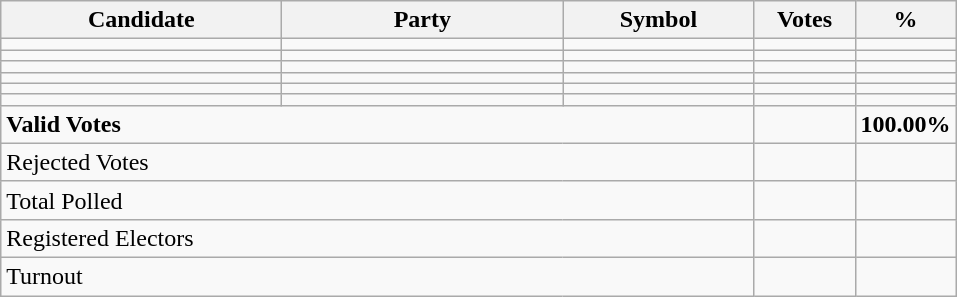<table class="wikitable" border="1" style="text-align:right;">
<tr>
<th align=left width="180">Candidate</th>
<th align=left width="180">Party</th>
<th align=left width="120">Symbol</th>
<th align=left width="60">Votes</th>
<th align=left width="60">%</th>
</tr>
<tr>
<td align=left></td>
<td align=left></td>
<td></td>
<td></td>
<td></td>
</tr>
<tr>
<td align=left></td>
<td align=left></td>
<td></td>
<td></td>
<td></td>
</tr>
<tr>
<td align=left></td>
<td align=left></td>
<td></td>
<td></td>
<td></td>
</tr>
<tr>
<td align=left></td>
<td align=left></td>
<td></td>
<td></td>
<td></td>
</tr>
<tr>
<td align=left></td>
<td align=left></td>
<td></td>
<td></td>
<td></td>
</tr>
<tr>
<td align=left></td>
<td align=left></td>
<td></td>
<td></td>
<td></td>
</tr>
<tr>
<td align=left colspan=3><strong>Valid Votes</strong></td>
<td><strong> </strong></td>
<td><strong>100.00%</strong></td>
</tr>
<tr>
<td align=left colspan=3>Rejected Votes</td>
<td></td>
<td></td>
</tr>
<tr>
<td align=left colspan=3>Total Polled</td>
<td></td>
<td></td>
</tr>
<tr>
<td align=left colspan=3>Registered Electors</td>
<td></td>
<td></td>
</tr>
<tr>
<td align=left colspan=3>Turnout</td>
<td></td>
</tr>
</table>
